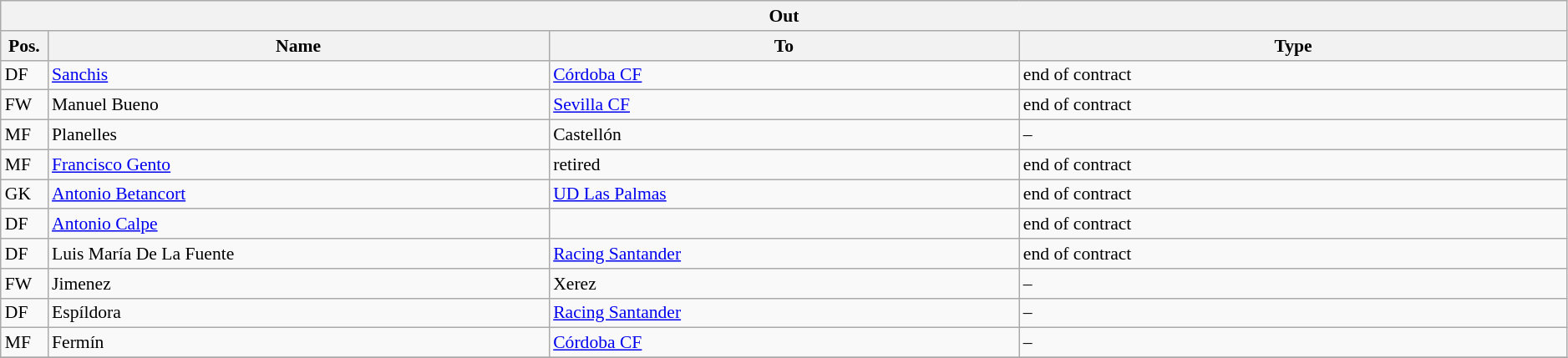<table class="wikitable" style="font-size:90%;width:99%;">
<tr>
<th colspan="4">Out</th>
</tr>
<tr>
<th width=3%>Pos.</th>
<th width=32%>Name</th>
<th width=30%>To</th>
<th width=35%>Type</th>
</tr>
<tr>
<td>DF</td>
<td><a href='#'>Sanchis</a></td>
<td><a href='#'>Córdoba CF</a></td>
<td>end of contract</td>
</tr>
<tr>
<td>FW</td>
<td>Manuel Bueno</td>
<td><a href='#'>Sevilla CF</a></td>
<td>end of contract</td>
</tr>
<tr>
<td>MF</td>
<td>Planelles</td>
<td>Castellón</td>
<td>–</td>
</tr>
<tr>
<td>MF</td>
<td><a href='#'>Francisco Gento</a></td>
<td>retired</td>
<td>end of contract</td>
</tr>
<tr>
<td>GK</td>
<td><a href='#'>Antonio Betancort</a></td>
<td><a href='#'>UD Las Palmas</a></td>
<td>end of contract</td>
</tr>
<tr>
<td>DF</td>
<td><a href='#'>Antonio Calpe</a></td>
<td></td>
<td>end of contract</td>
</tr>
<tr>
<td>DF</td>
<td>Luis María De La Fuente</td>
<td><a href='#'>Racing Santander</a></td>
<td>end of contract</td>
</tr>
<tr>
<td>FW</td>
<td>Jimenez</td>
<td>Xerez</td>
<td>–</td>
</tr>
<tr>
<td>DF</td>
<td>Espíldora</td>
<td><a href='#'>Racing Santander</a></td>
<td>–</td>
</tr>
<tr>
<td>MF</td>
<td>Fermín</td>
<td><a href='#'>Córdoba CF</a></td>
<td>–</td>
</tr>
<tr>
</tr>
</table>
